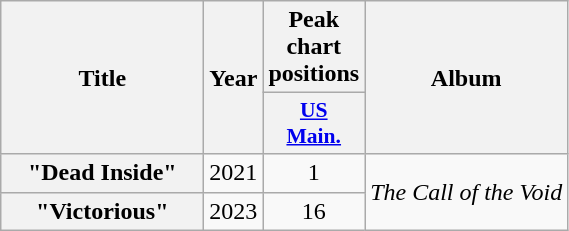<table class="wikitable plainrowheaders" style="text-align:center;">
<tr>
<th scope="col" rowspan="2" style="width:8em;">Title</th>
<th scope="col" rowspan="2">Year</th>
<th scope="col" colspan="1">Peak chart positions</th>
<th scope="col" rowspan="2">Album</th>
</tr>
<tr>
<th style="width:4em;font-size:90%"><a href='#'>US<br>Main.</a><br></th>
</tr>
<tr>
<th scope="row">"Dead Inside"<br></th>
<td>2021</td>
<td>1</td>
<td rowspan="2"><em>The Call of the Void</em></td>
</tr>
<tr>
<th scope="row">"Victorious"</th>
<td>2023</td>
<td>16</td>
</tr>
</table>
